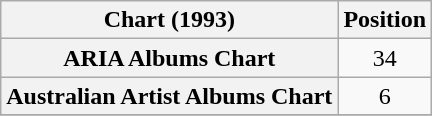<table class="wikitable sortable plainrowheaders" style="text-align:center">
<tr>
<th scope="col">Chart (1993)</th>
<th scope="col">Position</th>
</tr>
<tr>
<th scope="row">ARIA Albums Chart</th>
<td>34</td>
</tr>
<tr>
<th scope="row">Australian Artist Albums Chart</th>
<td>6</td>
</tr>
<tr>
</tr>
</table>
